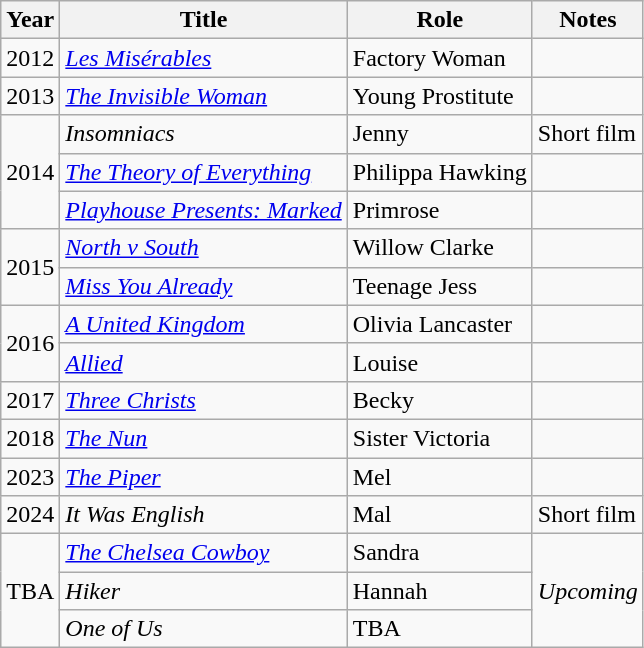<table class="wikitable sortable">
<tr>
<th>Year</th>
<th>Title</th>
<th>Role</th>
<th class="unsortable">Notes</th>
</tr>
<tr>
<td>2012</td>
<td><em><a href='#'>Les Misérables</a></em></td>
<td>Factory Woman</td>
<td></td>
</tr>
<tr>
<td>2013</td>
<td><em><a href='#'>The Invisible Woman</a></em></td>
<td>Young Prostitute</td>
<td></td>
</tr>
<tr>
<td rowspan="3">2014</td>
<td><em>Insomniacs</em></td>
<td>Jenny</td>
<td>Short film</td>
</tr>
<tr>
<td><em><a href='#'>The Theory of Everything</a></em></td>
<td>Philippa Hawking</td>
<td></td>
</tr>
<tr>
<td><em><a href='#'>Playhouse Presents: Marked</a></em></td>
<td>Primrose</td>
<td></td>
</tr>
<tr>
<td rowspan="2">2015</td>
<td><em><a href='#'>North v South</a></em></td>
<td>Willow Clarke</td>
<td></td>
</tr>
<tr>
<td><em><a href='#'>Miss You Already</a></em></td>
<td>Teenage Jess</td>
<td></td>
</tr>
<tr>
<td rowspan="2">2016</td>
<td><em><a href='#'>A United Kingdom</a></em></td>
<td>Olivia Lancaster</td>
<td></td>
</tr>
<tr>
<td><em><a href='#'>Allied</a></em></td>
<td>Louise</td>
<td></td>
</tr>
<tr>
<td>2017</td>
<td><em><a href='#'>Three Christs</a></em></td>
<td>Becky</td>
<td></td>
</tr>
<tr>
<td>2018</td>
<td><em><a href='#'>The Nun</a></em></td>
<td>Sister Victoria</td>
<td></td>
</tr>
<tr>
<td>2023</td>
<td><em><a href='#'>The Piper</a></em></td>
<td>Mel</td>
<td></td>
</tr>
<tr>
<td>2024</td>
<td><em>It Was English</em></td>
<td>Mal</td>
<td>Short film</td>
</tr>
<tr>
<td rowspan="3">TBA</td>
<td><em><a href='#'>The Chelsea Cowboy</a></em></td>
<td>Sandra</td>
<td rowspan="3"><em>Upcoming</em></td>
</tr>
<tr>
<td><em>Hiker</em></td>
<td>Hannah</td>
</tr>
<tr>
<td><em>One of Us</em></td>
<td>TBA</td>
</tr>
</table>
